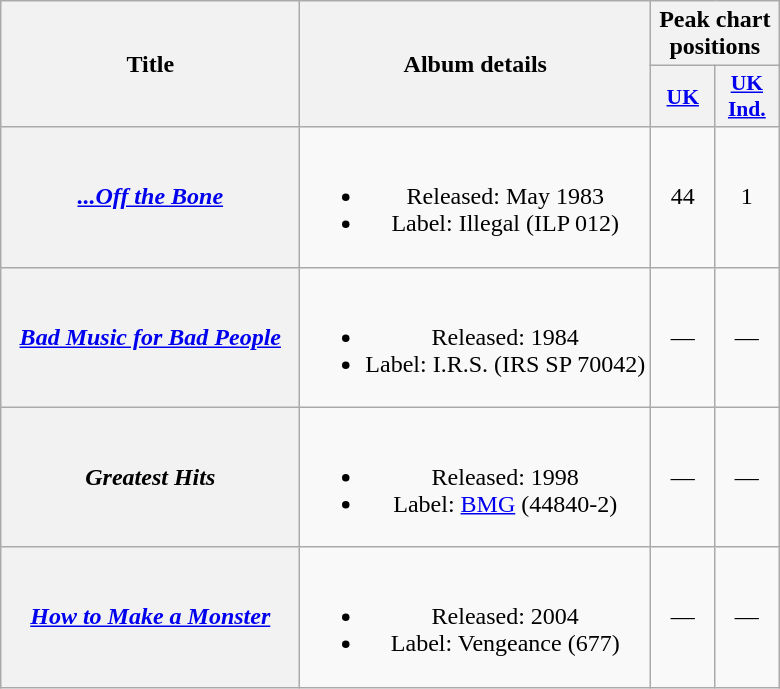<table class="wikitable plainrowheaders" style="text-align:center;">
<tr>
<th scope="col" rowspan="2" style="width:12em;">Title</th>
<th scope="col" rowspan="2">Album details</th>
<th colspan="2" scope="col">Peak chart positions</th>
</tr>
<tr>
<th scope="col" style="width:2.5em;font-size:90%;"><a href='#'>UK</a><br></th>
<th scope="col" style="width:2.5em;font-size:90%;"><a href='#'>UK<br>Ind.</a><br></th>
</tr>
<tr>
<th scope="row"><em><a href='#'>...Off the Bone</a></em></th>
<td><br><ul><li>Released: May 1983</li><li>Label: Illegal (ILP 012)</li></ul></td>
<td>44</td>
<td>1</td>
</tr>
<tr>
<th scope="row"><em><a href='#'>Bad Music for Bad People</a></em></th>
<td><br><ul><li>Released: 1984</li><li>Label: I.R.S. (IRS SP 70042)</li></ul></td>
<td>—</td>
<td>—</td>
</tr>
<tr>
<th scope="row"><em>Greatest Hits</em></th>
<td><br><ul><li>Released: 1998</li><li>Label: <a href='#'>BMG</a> (44840-2)</li></ul></td>
<td>—</td>
<td>—</td>
</tr>
<tr>
<th scope="row"><em><a href='#'>How to Make a Monster</a></em></th>
<td><br><ul><li>Released: 2004</li><li>Label: Vengeance (677)</li></ul></td>
<td>—</td>
<td>—</td>
</tr>
</table>
